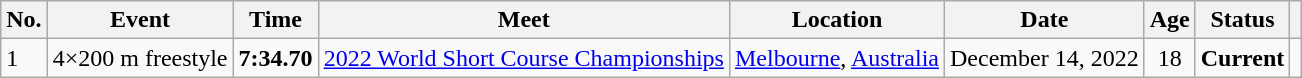<table class="wikitable">
<tr>
<th>No.</th>
<th>Event</th>
<th>Time</th>
<th>Meet</th>
<th>Location</th>
<th>Date</th>
<th>Age</th>
<th>Status</th>
<th></th>
</tr>
<tr>
<td>1</td>
<td>4×200 m freestyle</td>
<td style="text-align:center;"><strong>7:34.70</strong></td>
<td><a href='#'>2022 World Short Course Championships</a></td>
<td><a href='#'>Melbourne</a>, <a href='#'>Australia</a></td>
<td>December 14, 2022</td>
<td style="text-align:center;">18</td>
<td style="text-align:center;"><strong>Current</strong></td>
<td style="text-align:center;"></td>
</tr>
</table>
